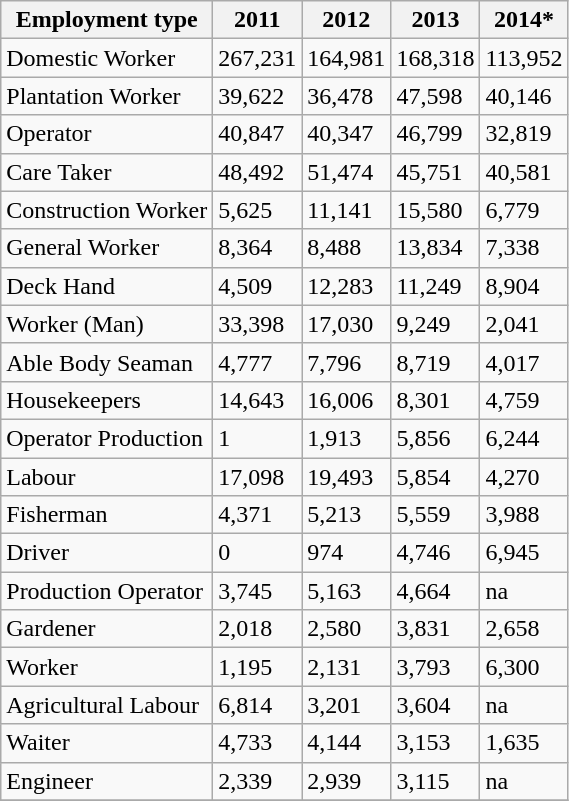<table class="wikitable sortable">
<tr>
<th>Employment type</th>
<th>2011</th>
<th>2012</th>
<th>2013</th>
<th>2014*</th>
</tr>
<tr>
<td>Domestic Worker</td>
<td>267,231</td>
<td>164,981</td>
<td>168,318</td>
<td>113,952</td>
</tr>
<tr>
<td>Plantation Worker</td>
<td>39,622</td>
<td>36,478</td>
<td>47,598</td>
<td>40,146</td>
</tr>
<tr>
<td>Operator</td>
<td>40,847</td>
<td>40,347</td>
<td>46,799</td>
<td>32,819</td>
</tr>
<tr>
<td>Care Taker</td>
<td>48,492</td>
<td>51,474</td>
<td>45,751</td>
<td>40,581</td>
</tr>
<tr>
<td>Construction Worker</td>
<td>5,625</td>
<td>11,141</td>
<td>15,580</td>
<td>6,779</td>
</tr>
<tr>
<td>General Worker</td>
<td>8,364</td>
<td>8,488</td>
<td>13,834</td>
<td>7,338</td>
</tr>
<tr>
<td>Deck Hand</td>
<td>4,509</td>
<td>12,283</td>
<td>11,249</td>
<td>8,904</td>
</tr>
<tr>
<td>Worker (Man)</td>
<td>33,398</td>
<td>17,030</td>
<td>9,249</td>
<td>2,041</td>
</tr>
<tr>
<td>Able Body Seaman</td>
<td>4,777</td>
<td>7,796</td>
<td>8,719</td>
<td>4,017</td>
</tr>
<tr>
<td>Housekeepers</td>
<td>14,643</td>
<td>16,006</td>
<td>8,301</td>
<td>4,759</td>
</tr>
<tr>
<td>Operator Production</td>
<td>1</td>
<td>1,913</td>
<td>5,856</td>
<td>6,244</td>
</tr>
<tr>
<td>Labour</td>
<td>17,098</td>
<td>19,493</td>
<td>5,854</td>
<td>4,270</td>
</tr>
<tr>
<td>Fisherman</td>
<td>4,371</td>
<td>5,213</td>
<td>5,559</td>
<td>3,988</td>
</tr>
<tr>
<td>Driver</td>
<td>0</td>
<td>974</td>
<td>4,746</td>
<td>6,945</td>
</tr>
<tr>
<td>Production Operator</td>
<td>3,745</td>
<td>5,163</td>
<td>4,664</td>
<td>na</td>
</tr>
<tr>
<td>Gardener</td>
<td>2,018</td>
<td>2,580</td>
<td>3,831</td>
<td>2,658</td>
</tr>
<tr>
<td>Worker</td>
<td>1,195</td>
<td>2,131</td>
<td>3,793</td>
<td>6,300</td>
</tr>
<tr>
<td>Agricultural Labour</td>
<td>6,814</td>
<td>3,201</td>
<td>3,604</td>
<td>na</td>
</tr>
<tr>
<td>Waiter</td>
<td>4,733</td>
<td>4,144</td>
<td>3,153</td>
<td>1,635</td>
</tr>
<tr>
<td>Engineer</td>
<td>2,339</td>
<td>2,939</td>
<td>3,115</td>
<td>na</td>
</tr>
<tr>
</tr>
</table>
